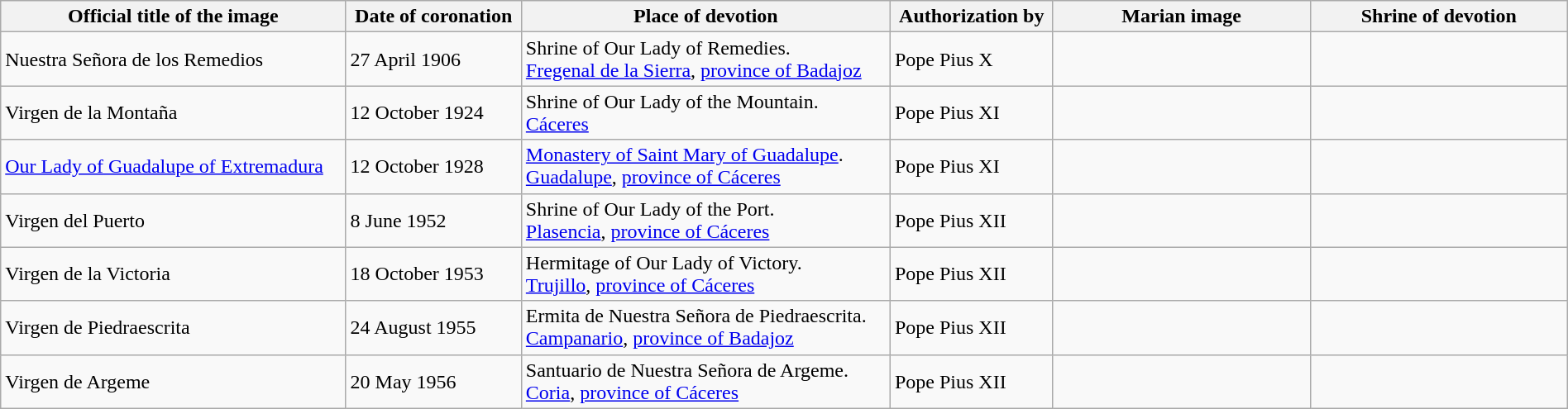<table class="wikitable sortable" width="100%">
<tr>
<th>Official title of the image</th>
<th data-sort-type="date">Date of coronation</th>
<th>Place of devotion</th>
<th>Authorization by</th>
<th width=200px class=unsortable>Marian image</th>
<th width=200px class=unsortable>Shrine of devotion</th>
</tr>
<tr>
<td>Nuestra Señora de los Remedios</td>
<td>27 April 1906</td>
<td>Shrine of Our Lady of Remedies.<br><a href='#'>Fregenal de la Sierra</a>, <a href='#'>province of Badajoz</a></td>
<td>Pope Pius X</td>
<td></td>
<td></td>
</tr>
<tr>
<td>Virgen de la Montaña</td>
<td>12 October 1924</td>
<td>Shrine of Our Lady of the Mountain.<br><a href='#'>Cáceres</a></td>
<td>Pope Pius XI</td>
<td></td>
<td></td>
</tr>
<tr>
<td><a href='#'>Our Lady of Guadalupe of Extremadura</a></td>
<td>12 October 1928</td>
<td><a href='#'>Monastery of Saint Mary of Guadalupe</a>.<br><a href='#'>Guadalupe</a>, <a href='#'>province of Cáceres</a></td>
<td>Pope Pius XI</td>
<td></td>
<td></td>
</tr>
<tr>
<td>Virgen del Puerto</td>
<td>8 June 1952</td>
<td>Shrine of Our Lady of the Port.<br><a href='#'>Plasencia</a>, <a href='#'>province of Cáceres</a></td>
<td>Pope Pius XII</td>
<td></td>
<td></td>
</tr>
<tr>
<td>Virgen de la Victoria</td>
<td>18 October 1953</td>
<td>Hermitage of Our Lady of Victory.<br><a href='#'>Trujillo</a>, <a href='#'>province of Cáceres</a></td>
<td>Pope Pius XII</td>
<td></td>
<td></td>
</tr>
<tr>
<td>Virgen de Piedraescrita</td>
<td>24 August 1955</td>
<td>Ermita de Nuestra Señora de Piedraescrita.<br><a href='#'>Campanario</a>, <a href='#'>province of Badajoz</a></td>
<td>Pope Pius XII</td>
<td></td>
<td></td>
</tr>
<tr>
<td>Virgen de Argeme</td>
<td>20 May 1956</td>
<td>Santuario de Nuestra Señora de Argeme.<br><a href='#'>Coria</a>, <a href='#'>province of Cáceres</a></td>
<td>Pope Pius XII</td>
<td></td>
<td></td>
</tr>
</table>
